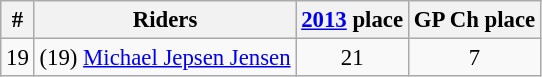<table class="wikitable" style="text-align: center; font-size: 95%">
<tr>
<th>#</th>
<th>Riders</th>
<th><a href='#'>2013</a> place</th>
<th>GP Ch place</th>
</tr>
<tr>
<td>19</td>
<td align=left> (19) <a href='#'>Michael Jepsen Jensen</a></td>
<td>21</td>
<td>7</td>
</tr>
</table>
